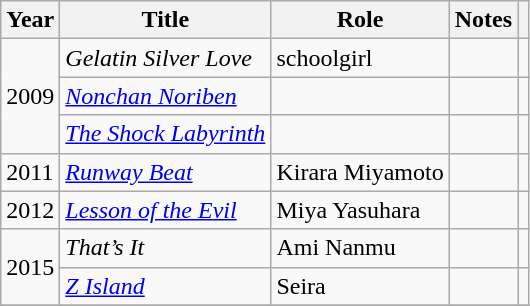<table class="wikitable">
<tr>
<th>Year</th>
<th>Title</th>
<th>Role</th>
<th>Notes</th>
<th></th>
</tr>
<tr>
<td rowspan="3">2009</td>
<td><em>Gelatin Silver Love</em></td>
<td>schoolgirl</td>
<td></td>
<td></td>
</tr>
<tr>
<td><em><a href='#'>Nonchan Noriben</a></em></td>
<td></td>
<td></td>
<td></td>
</tr>
<tr>
<td><em><a href='#'>The Shock Labyrinth</a></em></td>
<td></td>
<td></td>
<td></td>
</tr>
<tr>
<td>2011</td>
<td><em><a href='#'>Runway Beat</a></em></td>
<td>Kirara Miyamoto</td>
<td></td>
<td></td>
</tr>
<tr>
<td>2012</td>
<td><em><a href='#'>Lesson of the Evil</a></em></td>
<td>Miya Yasuhara</td>
<td></td>
<td></td>
</tr>
<tr>
<td rowspan="2">2015</td>
<td><em>That’s It</em></td>
<td>Ami Nanmu</td>
<td></td>
<td></td>
</tr>
<tr>
<td><em><a href='#'>Z Island</a></em></td>
<td>Seira</td>
<td></td>
<td></td>
</tr>
<tr>
</tr>
</table>
